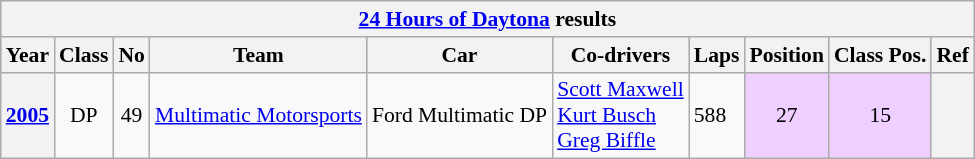<table class="wikitable" style="font-size:90%">
<tr>
<th colspan=45><a href='#'>24 Hours of Daytona</a> results</th>
</tr>
<tr style="background:#abbbdd;">
<th>Year</th>
<th>Class</th>
<th>No</th>
<th>Team</th>
<th>Car</th>
<th>Co-drivers</th>
<th>Laps</th>
<th>Position</th>
<th>Class Pos.</th>
<th>Ref</th>
</tr>
<tr>
<th><a href='#'>2005</a></th>
<td align=center>DP</td>
<td align=center>49</td>
<td> <a href='#'>Multimatic Motorsports</a></td>
<td>Ford Multimatic DP</td>
<td> <a href='#'>Scott Maxwell</a><br> <a href='#'>Kurt Busch</a><br> <a href='#'>Greg Biffle</a></td>
<td>588</td>
<td style="background:#EFCFFF;" align=center>27 </td>
<td style="background:#EFCFFF;" align=center>15 </td>
<th></th>
</tr>
</table>
